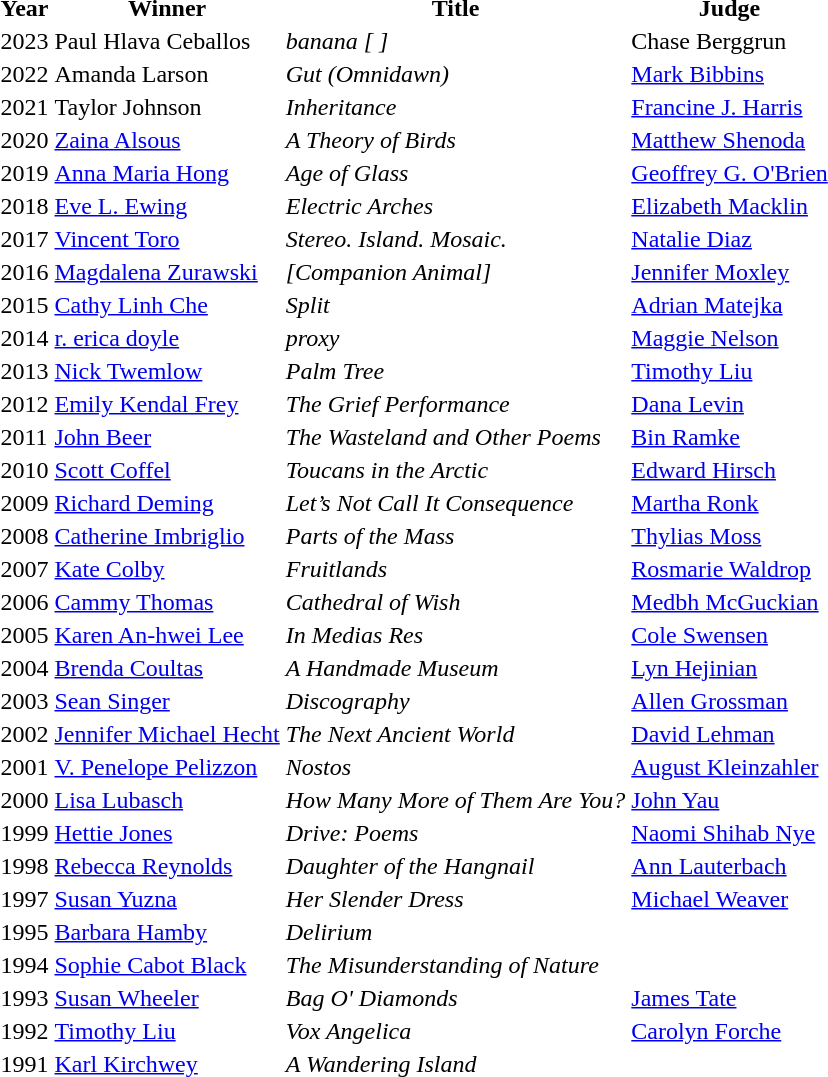<table class="sortable">
<tr>
<th>Year</th>
<th>Winner</th>
<th>Title</th>
<th>Judge</th>
</tr>
<tr>
<td>2023</td>
<td>Paul Hlava Ceballos</td>
<td><em>banana [  ]</em></td>
<td>Chase Berggrun</td>
</tr>
<tr>
<td>2022</td>
<td>Amanda Larson</td>
<td><em>Gut (Omnidawn)</em></td>
<td><a href='#'>Mark Bibbins</a></td>
</tr>
<tr>
<td>2021</td>
<td>Taylor Johnson</td>
<td><em>Inheritance</em></td>
<td><a href='#'>Francine J. Harris</a></td>
</tr>
<tr>
<td>2020</td>
<td><a href='#'>Zaina Alsous</a></td>
<td><em>A Theory of Birds</em></td>
<td><a href='#'>Matthew Shenoda</a></td>
</tr>
<tr>
<td>2019</td>
<td><a href='#'>Anna Maria Hong</a></td>
<td><em>Age of Glass</em></td>
<td><a href='#'>Geoffrey G. O'Brien</a></td>
</tr>
<tr>
<td>2018</td>
<td><a href='#'>Eve L. Ewing</a></td>
<td><em>Electric Arches</em></td>
<td><a href='#'>Elizabeth Macklin</a></td>
</tr>
<tr>
<td>2017</td>
<td><a href='#'>Vincent Toro</a></td>
<td><em>Stereo. Island. Mosaic.</em></td>
<td><a href='#'>Natalie Diaz</a></td>
</tr>
<tr>
<td>2016</td>
<td><a href='#'>Magdalena Zurawski</a></td>
<td><em>[Companion Animal]</em></td>
<td><a href='#'>Jennifer Moxley</a></td>
</tr>
<tr>
<td>2015</td>
<td><a href='#'>Cathy Linh Che</a></td>
<td><em>Split</em></td>
<td><a href='#'>Adrian Matejka</a></td>
</tr>
<tr>
<td>2014</td>
<td><a href='#'>r. erica doyle</a></td>
<td><em>proxy</em></td>
<td><a href='#'>Maggie Nelson</a></td>
</tr>
<tr>
<td>2013</td>
<td><a href='#'>Nick Twemlow</a></td>
<td><em>Palm Tree</em></td>
<td><a href='#'>Timothy Liu</a></td>
</tr>
<tr>
<td>2012</td>
<td><a href='#'>Emily Kendal Frey</a></td>
<td><em>The Grief Performance</em></td>
<td><a href='#'>Dana Levin</a></td>
</tr>
<tr>
<td>2011</td>
<td><a href='#'>John Beer</a></td>
<td><em>The Wasteland and Other Poems</em></td>
<td><a href='#'>Bin Ramke</a></td>
</tr>
<tr>
<td>2010</td>
<td><a href='#'>Scott Coffel</a></td>
<td><em>Toucans in the Arctic</em></td>
<td><a href='#'>Edward Hirsch</a></td>
</tr>
<tr>
<td>2009</td>
<td><a href='#'>Richard Deming</a></td>
<td><em>Let’s Not Call It Consequence</em></td>
<td><a href='#'>Martha Ronk</a></td>
</tr>
<tr>
<td>2008</td>
<td><a href='#'>Catherine Imbriglio</a></td>
<td><em>Parts of the Mass</em></td>
<td><a href='#'>Thylias Moss</a></td>
</tr>
<tr>
<td>2007</td>
<td><a href='#'>Kate Colby</a></td>
<td><em>Fruitlands</em></td>
<td><a href='#'>Rosmarie Waldrop</a></td>
</tr>
<tr>
<td>2006</td>
<td><a href='#'>Cammy Thomas</a></td>
<td><em>Cathedral of Wish</em></td>
<td><a href='#'>Medbh McGuckian</a></td>
</tr>
<tr>
<td>2005</td>
<td><a href='#'>Karen An-hwei Lee</a></td>
<td><em>In Medias Res</em></td>
<td><a href='#'>Cole Swensen</a></td>
</tr>
<tr>
<td>2004</td>
<td><a href='#'>Brenda Coultas</a></td>
<td><em>A Handmade Museum</em></td>
<td><a href='#'>Lyn Hejinian</a></td>
</tr>
<tr>
<td>2003</td>
<td><a href='#'>Sean Singer</a></td>
<td><em>Discography</em></td>
<td><a href='#'>Allen Grossman</a></td>
</tr>
<tr>
<td>2002</td>
<td><a href='#'>Jennifer Michael Hecht</a></td>
<td><em>The Next Ancient World</em></td>
<td><a href='#'>David Lehman</a></td>
</tr>
<tr>
<td>2001</td>
<td><a href='#'>V. Penelope Pelizzon</a></td>
<td><em>Nostos</em></td>
<td><a href='#'>August Kleinzahler</a></td>
</tr>
<tr>
<td>2000</td>
<td><a href='#'>Lisa Lubasch</a></td>
<td><em>How Many More of Them Are You?</em></td>
<td><a href='#'>John Yau</a></td>
</tr>
<tr>
<td>1999</td>
<td><a href='#'>Hettie Jones</a></td>
<td><em>Drive: Poems</em></td>
<td><a href='#'>Naomi Shihab Nye</a></td>
</tr>
<tr>
<td>1998</td>
<td><a href='#'>Rebecca Reynolds</a></td>
<td><em>Daughter of the Hangnail</em></td>
<td><a href='#'>Ann Lauterbach</a></td>
</tr>
<tr>
<td>1997</td>
<td><a href='#'>Susan Yuzna</a></td>
<td><em>Her Slender Dress</em></td>
<td><a href='#'>Michael Weaver</a></td>
</tr>
<tr>
<td>1995</td>
<td><a href='#'>Barbara Hamby</a></td>
<td><em>Delirium</em></td>
</tr>
<tr>
<td>1994</td>
<td><a href='#'>Sophie Cabot Black</a></td>
<td><em>The Misunderstanding of Nature</em></td>
<td></td>
</tr>
<tr>
<td>1993</td>
<td><a href='#'>Susan Wheeler</a></td>
<td><em>Bag O' Diamonds</em></td>
<td><a href='#'>James Tate</a></td>
</tr>
<tr>
<td>1992</td>
<td><a href='#'>Timothy Liu</a></td>
<td><em>Vox Angelica</em></td>
<td><a href='#'>Carolyn Forche</a></td>
</tr>
<tr>
<td>1991</td>
<td><a href='#'>Karl Kirchwey</a></td>
<td><em>A Wandering Island</em></td>
<td></td>
</tr>
</table>
